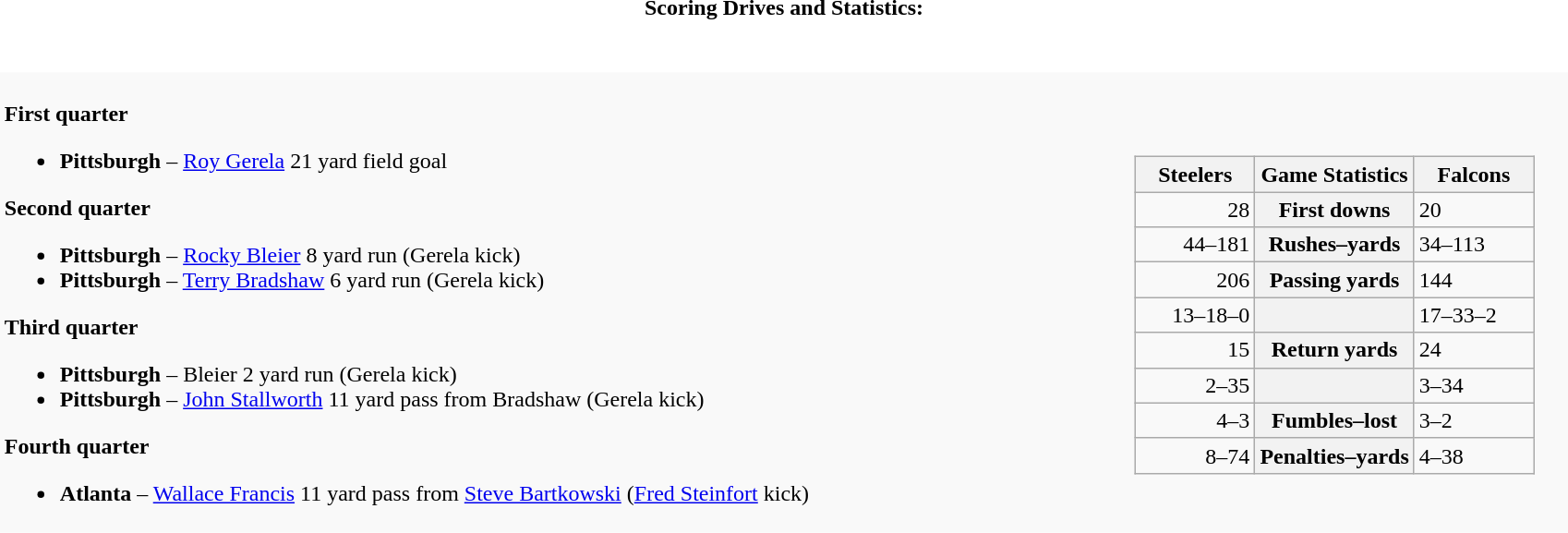<table class="toccolours collapsible collapsed"  style="width:90%; margin:auto;">
<tr>
<th>Scoring Drives and Statistics:</th>
</tr>
<tr>
<td><br><table border="0"  style="width:100%; background:#f9f9f9; margin:1em auto 1em auto;">
<tr>
<td><br><strong>First quarter</strong><ul><li><strong>Pittsburgh</strong> – <a href='#'>Roy Gerela</a> 21 yard field goal</li></ul><strong>Second quarter</strong><ul><li><strong>Pittsburgh</strong> – <a href='#'>Rocky Bleier</a> 8 yard run (Gerela kick)</li><li><strong>Pittsburgh</strong> – <a href='#'>Terry Bradshaw</a> 6 yard run (Gerela kick)</li></ul><strong>Third quarter</strong><ul><li><strong>Pittsburgh</strong> – Bleier 2 yard run (Gerela kick)</li><li><strong>Pittsburgh</strong> – <a href='#'>John Stallworth</a> 11 yard pass from Bradshaw (Gerela kick)</li></ul><strong>Fourth quarter</strong><ul><li><strong>Atlanta</strong> – <a href='#'>Wallace Francis</a> 11 yard pass from <a href='#'>Steve Bartkowski</a> (<a href='#'>Fred Steinfort</a> kick)</li></ul></td>
<td><br><table class="wikitable" style="margin: 1em auto 1em auto">
<tr>
<th style="width:30%;">Steelers</th>
<th style="width:40%;">Game Statistics</th>
<th style="width:30%;">Falcons</th>
</tr>
<tr>
<td style="text-align:right;">28</td>
<th>First downs</th>
<td>20</td>
</tr>
<tr>
<td style="text-align:right;">44–181</td>
<th>Rushes–yards</th>
<td>34–113</td>
</tr>
<tr>
<td style="text-align:right;">206</td>
<th>Passing yards</th>
<td>144</td>
</tr>
<tr>
<td style="text-align:right;">13–18–0</td>
<th></th>
<td>17–33–2</td>
</tr>
<tr>
<td style="text-align:right;">15</td>
<th>Return yards</th>
<td>24</td>
</tr>
<tr>
<td style="text-align:right;">2–35</td>
<th></th>
<td>3–34</td>
</tr>
<tr>
<td style="text-align:right;">4–3</td>
<th>Fumbles–lost</th>
<td>3–2</td>
</tr>
<tr>
<td style="text-align:right;">8–74</td>
<th>Penalties–yards</th>
<td>4–38</td>
</tr>
</table>
</td>
</tr>
</table>
</td>
</tr>
</table>
